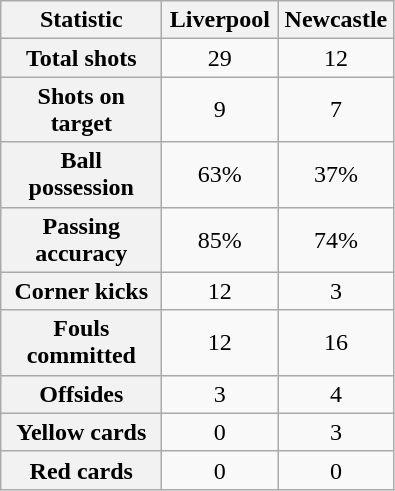<table class="wikitable plainrowheaders" style="text-align:center">
<tr>
<th scope="col" style="width:100px">Statistic</th>
<th scope="col" style="width:70px">Liverpool</th>
<th scope="col" style="width:70px">Newcastle</th>
</tr>
<tr>
<th scope=row>Total shots</th>
<td>29</td>
<td>12</td>
</tr>
<tr>
<th scope=row>Shots on target</th>
<td>9</td>
<td>7</td>
</tr>
<tr>
<th scope=row>Ball possession</th>
<td>63%</td>
<td>37%</td>
</tr>
<tr>
<th scope=row>Passing accuracy</th>
<td>85%</td>
<td>74%</td>
</tr>
<tr>
<th scope=row>Corner kicks</th>
<td>12</td>
<td>3</td>
</tr>
<tr>
<th scope=row>Fouls committed</th>
<td>12</td>
<td>16</td>
</tr>
<tr>
<th scope=row>Offsides</th>
<td>3</td>
<td>4</td>
</tr>
<tr>
<th scope=row>Yellow cards</th>
<td>0</td>
<td>3</td>
</tr>
<tr>
<th scope=row>Red cards</th>
<td>0</td>
<td>0</td>
</tr>
</table>
